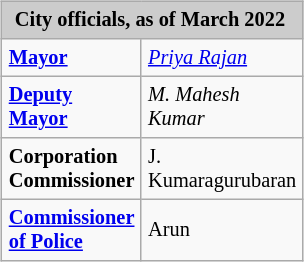<table border="1" align="right" cellpadding="4" cellspacing="0" width="200" style="margin: 0.5em 0.5em 0.5em 0.5em; background: #f9f9f9; border: 1px #aaa solid; border-collapse: collapse; font-size: 85%">
<tr>
<td colspan="2" bgcolor="#cccccc" align="center"><strong>City officials, as of March 2022 </strong></td>
</tr>
<tr>
<td width="15%"><strong><a href='#'>Mayor</a></strong></td>
<td><em><a href='#'>Priya Rajan</a></em></td>
</tr>
<tr>
<td><strong><a href='#'>Deputy Mayor</a></strong></td>
<td><em>M. Mahesh Kumar</em></td>
</tr>
<tr>
<td><strong>Corporation Commissioner</strong></td>
<td>J. Kumaragurubaran</td>
</tr>
<tr>
<td><strong><a href='#'>Commissioner of Police</a></strong></td>
<td>Arun</td>
</tr>
</table>
